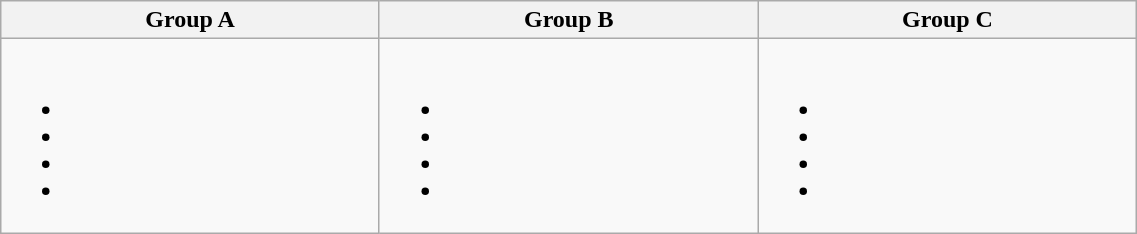<table class="wikitable" width="60%">
<tr>
<th width=20%>Group A</th>
<th width=20%>Group B</th>
<th width=20%>Group C</th>
</tr>
<tr>
<td><br><ul><li></li><li></li><li></li><li></li></ul></td>
<td><br><ul><li></li><li></li><li></li><li></li></ul></td>
<td><br><ul><li></li><li></li><li></li><li></li></ul></td>
</tr>
</table>
